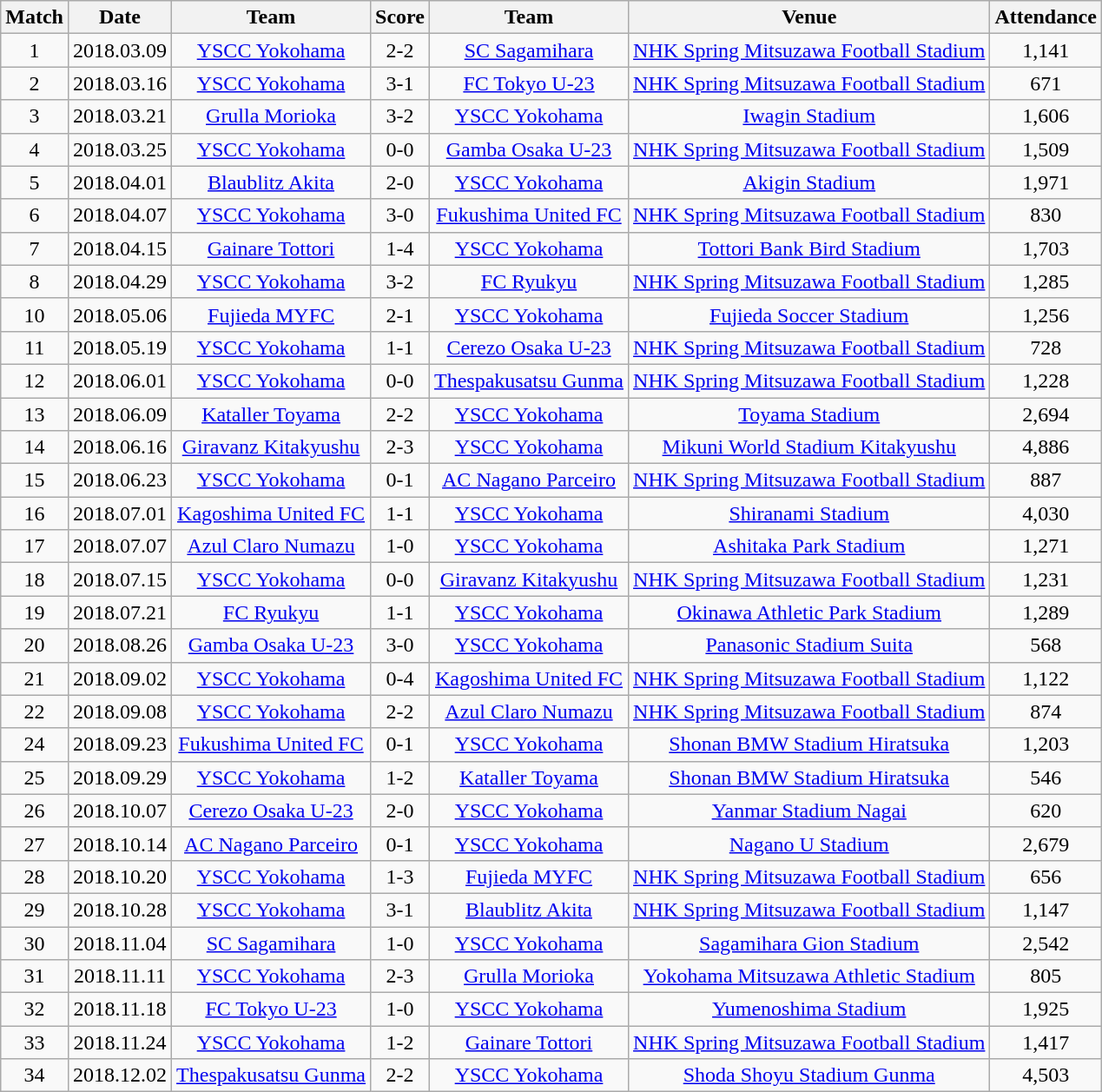<table class="wikitable" style="text-align:center;">
<tr>
<th>Match</th>
<th>Date</th>
<th>Team</th>
<th>Score</th>
<th>Team</th>
<th>Venue</th>
<th>Attendance</th>
</tr>
<tr>
<td>1</td>
<td>2018.03.09</td>
<td><a href='#'>YSCC Yokohama</a></td>
<td>2-2</td>
<td><a href='#'>SC Sagamihara</a></td>
<td><a href='#'>NHK Spring Mitsuzawa Football Stadium</a></td>
<td>1,141</td>
</tr>
<tr>
<td>2</td>
<td>2018.03.16</td>
<td><a href='#'>YSCC Yokohama</a></td>
<td>3-1</td>
<td><a href='#'>FC Tokyo U-23</a></td>
<td><a href='#'>NHK Spring Mitsuzawa Football Stadium</a></td>
<td>671</td>
</tr>
<tr>
<td>3</td>
<td>2018.03.21</td>
<td><a href='#'>Grulla Morioka</a></td>
<td>3-2</td>
<td><a href='#'>YSCC Yokohama</a></td>
<td><a href='#'>Iwagin Stadium</a></td>
<td>1,606</td>
</tr>
<tr>
<td>4</td>
<td>2018.03.25</td>
<td><a href='#'>YSCC Yokohama</a></td>
<td>0-0</td>
<td><a href='#'>Gamba Osaka U-23</a></td>
<td><a href='#'>NHK Spring Mitsuzawa Football Stadium</a></td>
<td>1,509</td>
</tr>
<tr>
<td>5</td>
<td>2018.04.01</td>
<td><a href='#'>Blaublitz Akita</a></td>
<td>2-0</td>
<td><a href='#'>YSCC Yokohama</a></td>
<td><a href='#'>Akigin Stadium</a></td>
<td>1,971</td>
</tr>
<tr>
<td>6</td>
<td>2018.04.07</td>
<td><a href='#'>YSCC Yokohama</a></td>
<td>3-0</td>
<td><a href='#'>Fukushima United FC</a></td>
<td><a href='#'>NHK Spring Mitsuzawa Football Stadium</a></td>
<td>830</td>
</tr>
<tr>
<td>7</td>
<td>2018.04.15</td>
<td><a href='#'>Gainare Tottori</a></td>
<td>1-4</td>
<td><a href='#'>YSCC Yokohama</a></td>
<td><a href='#'>Tottori Bank Bird Stadium</a></td>
<td>1,703</td>
</tr>
<tr>
<td>8</td>
<td>2018.04.29</td>
<td><a href='#'>YSCC Yokohama</a></td>
<td>3-2</td>
<td><a href='#'>FC Ryukyu</a></td>
<td><a href='#'>NHK Spring Mitsuzawa Football Stadium</a></td>
<td>1,285</td>
</tr>
<tr>
<td>10</td>
<td>2018.05.06</td>
<td><a href='#'>Fujieda MYFC</a></td>
<td>2-1</td>
<td><a href='#'>YSCC Yokohama</a></td>
<td><a href='#'>Fujieda Soccer Stadium</a></td>
<td>1,256</td>
</tr>
<tr>
<td>11</td>
<td>2018.05.19</td>
<td><a href='#'>YSCC Yokohama</a></td>
<td>1-1</td>
<td><a href='#'>Cerezo Osaka U-23</a></td>
<td><a href='#'>NHK Spring Mitsuzawa Football Stadium</a></td>
<td>728</td>
</tr>
<tr>
<td>12</td>
<td>2018.06.01</td>
<td><a href='#'>YSCC Yokohama</a></td>
<td>0-0</td>
<td><a href='#'>Thespakusatsu Gunma</a></td>
<td><a href='#'>NHK Spring Mitsuzawa Football Stadium</a></td>
<td>1,228</td>
</tr>
<tr>
<td>13</td>
<td>2018.06.09</td>
<td><a href='#'>Kataller Toyama</a></td>
<td>2-2</td>
<td><a href='#'>YSCC Yokohama</a></td>
<td><a href='#'>Toyama Stadium</a></td>
<td>2,694</td>
</tr>
<tr>
<td>14</td>
<td>2018.06.16</td>
<td><a href='#'>Giravanz Kitakyushu</a></td>
<td>2-3</td>
<td><a href='#'>YSCC Yokohama</a></td>
<td><a href='#'>Mikuni World Stadium Kitakyushu</a></td>
<td>4,886</td>
</tr>
<tr>
<td>15</td>
<td>2018.06.23</td>
<td><a href='#'>YSCC Yokohama</a></td>
<td>0-1</td>
<td><a href='#'>AC Nagano Parceiro</a></td>
<td><a href='#'>NHK Spring Mitsuzawa Football Stadium</a></td>
<td>887</td>
</tr>
<tr>
<td>16</td>
<td>2018.07.01</td>
<td><a href='#'>Kagoshima United FC</a></td>
<td>1-1</td>
<td><a href='#'>YSCC Yokohama</a></td>
<td><a href='#'>Shiranami Stadium</a></td>
<td>4,030</td>
</tr>
<tr>
<td>17</td>
<td>2018.07.07</td>
<td><a href='#'>Azul Claro Numazu</a></td>
<td>1-0</td>
<td><a href='#'>YSCC Yokohama</a></td>
<td><a href='#'>Ashitaka Park Stadium</a></td>
<td>1,271</td>
</tr>
<tr>
<td>18</td>
<td>2018.07.15</td>
<td><a href='#'>YSCC Yokohama</a></td>
<td>0-0</td>
<td><a href='#'>Giravanz Kitakyushu</a></td>
<td><a href='#'>NHK Spring Mitsuzawa Football Stadium</a></td>
<td>1,231</td>
</tr>
<tr>
<td>19</td>
<td>2018.07.21</td>
<td><a href='#'>FC Ryukyu</a></td>
<td>1-1</td>
<td><a href='#'>YSCC Yokohama</a></td>
<td><a href='#'>Okinawa Athletic Park Stadium</a></td>
<td>1,289</td>
</tr>
<tr>
<td>20</td>
<td>2018.08.26</td>
<td><a href='#'>Gamba Osaka U-23</a></td>
<td>3-0</td>
<td><a href='#'>YSCC Yokohama</a></td>
<td><a href='#'>Panasonic Stadium Suita</a></td>
<td>568</td>
</tr>
<tr>
<td>21</td>
<td>2018.09.02</td>
<td><a href='#'>YSCC Yokohama</a></td>
<td>0-4</td>
<td><a href='#'>Kagoshima United FC</a></td>
<td><a href='#'>NHK Spring Mitsuzawa Football Stadium</a></td>
<td>1,122</td>
</tr>
<tr>
<td>22</td>
<td>2018.09.08</td>
<td><a href='#'>YSCC Yokohama</a></td>
<td>2-2</td>
<td><a href='#'>Azul Claro Numazu</a></td>
<td><a href='#'>NHK Spring Mitsuzawa Football Stadium</a></td>
<td>874</td>
</tr>
<tr>
<td>24</td>
<td>2018.09.23</td>
<td><a href='#'>Fukushima United FC</a></td>
<td>0-1</td>
<td><a href='#'>YSCC Yokohama</a></td>
<td><a href='#'>Shonan BMW Stadium Hiratsuka</a></td>
<td>1,203</td>
</tr>
<tr>
<td>25</td>
<td>2018.09.29</td>
<td><a href='#'>YSCC Yokohama</a></td>
<td>1-2</td>
<td><a href='#'>Kataller Toyama</a></td>
<td><a href='#'>Shonan BMW Stadium Hiratsuka</a></td>
<td>546</td>
</tr>
<tr>
<td>26</td>
<td>2018.10.07</td>
<td><a href='#'>Cerezo Osaka U-23</a></td>
<td>2-0</td>
<td><a href='#'>YSCC Yokohama</a></td>
<td><a href='#'>Yanmar Stadium Nagai</a></td>
<td>620</td>
</tr>
<tr>
<td>27</td>
<td>2018.10.14</td>
<td><a href='#'>AC Nagano Parceiro</a></td>
<td>0-1</td>
<td><a href='#'>YSCC Yokohama</a></td>
<td><a href='#'>Nagano U Stadium</a></td>
<td>2,679</td>
</tr>
<tr>
<td>28</td>
<td>2018.10.20</td>
<td><a href='#'>YSCC Yokohama</a></td>
<td>1-3</td>
<td><a href='#'>Fujieda MYFC</a></td>
<td><a href='#'>NHK Spring Mitsuzawa Football Stadium</a></td>
<td>656</td>
</tr>
<tr>
<td>29</td>
<td>2018.10.28</td>
<td><a href='#'>YSCC Yokohama</a></td>
<td>3-1</td>
<td><a href='#'>Blaublitz Akita</a></td>
<td><a href='#'>NHK Spring Mitsuzawa Football Stadium</a></td>
<td>1,147</td>
</tr>
<tr>
<td>30</td>
<td>2018.11.04</td>
<td><a href='#'>SC Sagamihara</a></td>
<td>1-0</td>
<td><a href='#'>YSCC Yokohama</a></td>
<td><a href='#'>Sagamihara Gion Stadium</a></td>
<td>2,542</td>
</tr>
<tr>
<td>31</td>
<td>2018.11.11</td>
<td><a href='#'>YSCC Yokohama</a></td>
<td>2-3</td>
<td><a href='#'>Grulla Morioka</a></td>
<td><a href='#'>Yokohama Mitsuzawa Athletic Stadium</a></td>
<td>805</td>
</tr>
<tr>
<td>32</td>
<td>2018.11.18</td>
<td><a href='#'>FC Tokyo U-23</a></td>
<td>1-0</td>
<td><a href='#'>YSCC Yokohama</a></td>
<td><a href='#'>Yumenoshima Stadium</a></td>
<td>1,925</td>
</tr>
<tr>
<td>33</td>
<td>2018.11.24</td>
<td><a href='#'>YSCC Yokohama</a></td>
<td>1-2</td>
<td><a href='#'>Gainare Tottori</a></td>
<td><a href='#'>NHK Spring Mitsuzawa Football Stadium</a></td>
<td>1,417</td>
</tr>
<tr>
<td>34</td>
<td>2018.12.02</td>
<td><a href='#'>Thespakusatsu Gunma</a></td>
<td>2-2</td>
<td><a href='#'>YSCC Yokohama</a></td>
<td><a href='#'>Shoda Shoyu Stadium Gunma</a></td>
<td>4,503</td>
</tr>
</table>
